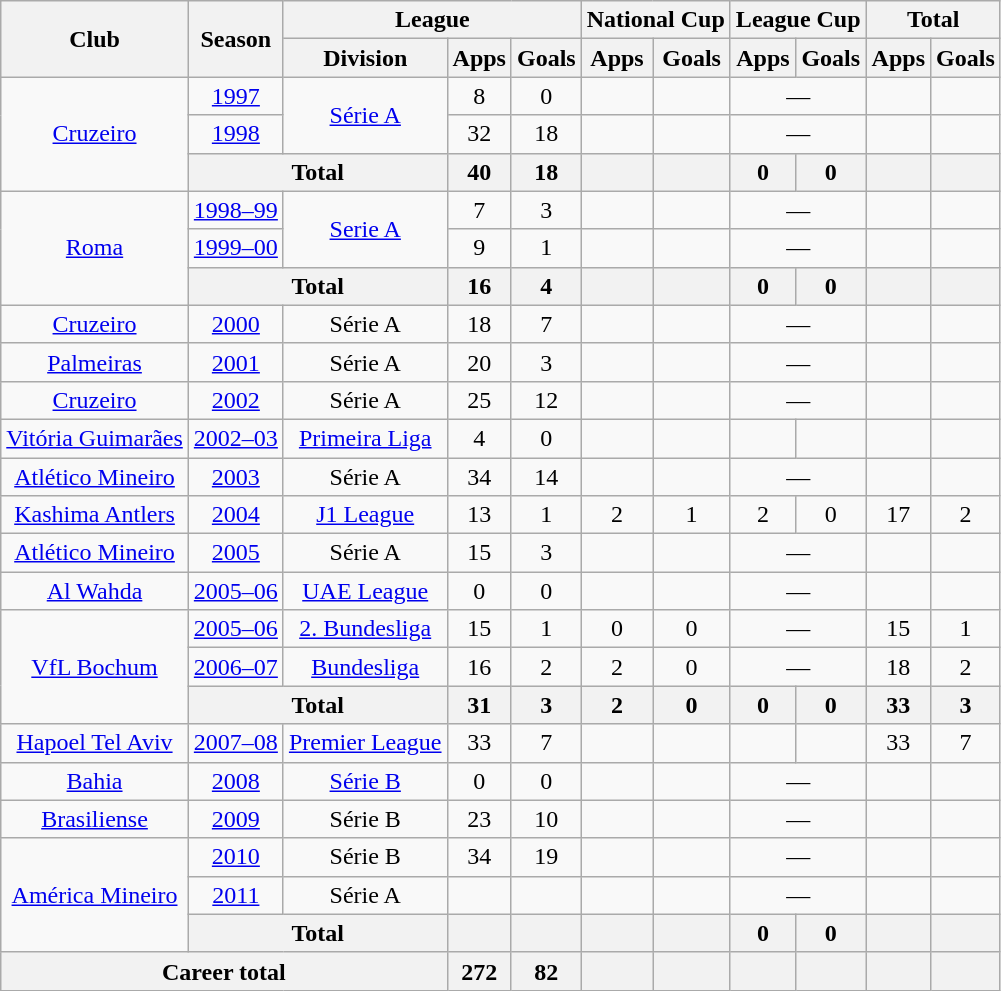<table class="wikitable" style="text-align:center">
<tr>
<th rowspan="2">Club</th>
<th rowspan="2">Season</th>
<th colspan="3">League</th>
<th colspan="2">National Cup</th>
<th colspan="2">League Cup</th>
<th colspan="2">Total</th>
</tr>
<tr>
<th>Division</th>
<th>Apps</th>
<th>Goals</th>
<th>Apps</th>
<th>Goals</th>
<th>Apps</th>
<th>Goals</th>
<th>Apps</th>
<th>Goals</th>
</tr>
<tr>
<td rowspan="3"><a href='#'>Cruzeiro</a></td>
<td><a href='#'>1997</a></td>
<td rowspan="2"><a href='#'>Série A</a></td>
<td>8</td>
<td>0</td>
<td></td>
<td></td>
<td colspan="2">—</td>
<td></td>
<td></td>
</tr>
<tr>
<td><a href='#'>1998</a></td>
<td>32</td>
<td>18</td>
<td></td>
<td></td>
<td colspan="2">—</td>
<td></td>
<td></td>
</tr>
<tr>
<th colspan="2">Total</th>
<th>40</th>
<th>18</th>
<th></th>
<th></th>
<th>0</th>
<th>0</th>
<th></th>
<th></th>
</tr>
<tr>
<td rowspan="3"><a href='#'>Roma</a></td>
<td><a href='#'>1998–99</a></td>
<td rowspan="2"><a href='#'>Serie A</a></td>
<td>7</td>
<td>3</td>
<td></td>
<td></td>
<td colspan="2">—</td>
<td></td>
<td></td>
</tr>
<tr>
<td><a href='#'>1999–00</a></td>
<td>9</td>
<td>1</td>
<td></td>
<td></td>
<td colspan="2">—</td>
<td></td>
<td></td>
</tr>
<tr>
<th colspan="2">Total</th>
<th>16</th>
<th>4</th>
<th></th>
<th></th>
<th>0</th>
<th>0</th>
<th></th>
<th></th>
</tr>
<tr>
<td><a href='#'>Cruzeiro</a></td>
<td><a href='#'>2000</a></td>
<td>Série A</td>
<td>18</td>
<td>7</td>
<td></td>
<td></td>
<td colspan="2">—</td>
<td></td>
<td></td>
</tr>
<tr>
<td><a href='#'>Palmeiras</a></td>
<td><a href='#'>2001</a></td>
<td>Série A</td>
<td>20</td>
<td>3</td>
<td></td>
<td></td>
<td colspan="2">—</td>
<td></td>
<td></td>
</tr>
<tr>
<td><a href='#'>Cruzeiro</a></td>
<td><a href='#'>2002</a></td>
<td>Série A</td>
<td>25</td>
<td>12</td>
<td></td>
<td></td>
<td colspan="2">—</td>
<td></td>
<td></td>
</tr>
<tr>
<td><a href='#'>Vitória Guimarães</a></td>
<td><a href='#'>2002–03</a></td>
<td><a href='#'>Primeira Liga</a></td>
<td>4</td>
<td>0</td>
<td></td>
<td></td>
<td></td>
<td></td>
<td></td>
<td></td>
</tr>
<tr>
<td><a href='#'>Atlético Mineiro</a></td>
<td><a href='#'>2003</a></td>
<td>Série A</td>
<td>34</td>
<td>14</td>
<td></td>
<td></td>
<td colspan="2">—</td>
<td></td>
<td></td>
</tr>
<tr>
<td><a href='#'>Kashima Antlers</a></td>
<td><a href='#'>2004</a></td>
<td><a href='#'>J1 League</a></td>
<td>13</td>
<td>1</td>
<td>2</td>
<td>1</td>
<td>2</td>
<td>0</td>
<td>17</td>
<td>2</td>
</tr>
<tr>
<td><a href='#'>Atlético Mineiro</a></td>
<td><a href='#'>2005</a></td>
<td>Série A</td>
<td>15</td>
<td>3</td>
<td></td>
<td></td>
<td colspan="2">—</td>
<td></td>
<td></td>
</tr>
<tr>
<td><a href='#'>Al Wahda</a></td>
<td><a href='#'>2005–06</a></td>
<td><a href='#'>UAE League</a></td>
<td>0</td>
<td>0</td>
<td></td>
<td></td>
<td colspan="2">—</td>
<td></td>
<td></td>
</tr>
<tr>
<td rowspan="3"><a href='#'>VfL Bochum</a></td>
<td><a href='#'>2005–06</a></td>
<td><a href='#'>2. Bundesliga</a></td>
<td>15</td>
<td>1</td>
<td>0</td>
<td>0</td>
<td colspan="2">—</td>
<td>15</td>
<td>1</td>
</tr>
<tr>
<td><a href='#'>2006–07</a></td>
<td><a href='#'>Bundesliga</a></td>
<td>16</td>
<td>2</td>
<td>2</td>
<td>0</td>
<td colspan="2">—</td>
<td>18</td>
<td>2</td>
</tr>
<tr>
<th colspan="2">Total</th>
<th>31</th>
<th>3</th>
<th>2</th>
<th>0</th>
<th>0</th>
<th>0</th>
<th>33</th>
<th>3</th>
</tr>
<tr>
<td><a href='#'>Hapoel Tel Aviv</a></td>
<td><a href='#'>2007–08</a></td>
<td><a href='#'>Premier League</a></td>
<td>33</td>
<td>7</td>
<td></td>
<td></td>
<td></td>
<td></td>
<td>33</td>
<td>7</td>
</tr>
<tr>
<td><a href='#'>Bahia</a></td>
<td><a href='#'>2008</a></td>
<td><a href='#'>Série B</a></td>
<td>0</td>
<td>0</td>
<td></td>
<td></td>
<td colspan="2">—</td>
<td></td>
<td></td>
</tr>
<tr>
<td><a href='#'>Brasiliense</a></td>
<td><a href='#'>2009</a></td>
<td>Série B</td>
<td>23</td>
<td>10</td>
<td></td>
<td></td>
<td colspan="2">—</td>
<td></td>
<td></td>
</tr>
<tr>
<td rowspan="3"><a href='#'>América Mineiro</a></td>
<td><a href='#'>2010</a></td>
<td>Série B</td>
<td>34</td>
<td>19</td>
<td></td>
<td></td>
<td colspan="2">—</td>
<td></td>
<td></td>
</tr>
<tr>
<td><a href='#'>2011</a></td>
<td>Série A</td>
<td></td>
<td></td>
<td></td>
<td></td>
<td colspan="2">—</td>
<td></td>
<td></td>
</tr>
<tr>
<th colspan="2">Total</th>
<th></th>
<th></th>
<th></th>
<th></th>
<th>0</th>
<th>0</th>
<th></th>
<th></th>
</tr>
<tr>
<th colspan="3">Career total</th>
<th>272</th>
<th>82</th>
<th></th>
<th></th>
<th></th>
<th></th>
<th></th>
<th></th>
</tr>
</table>
